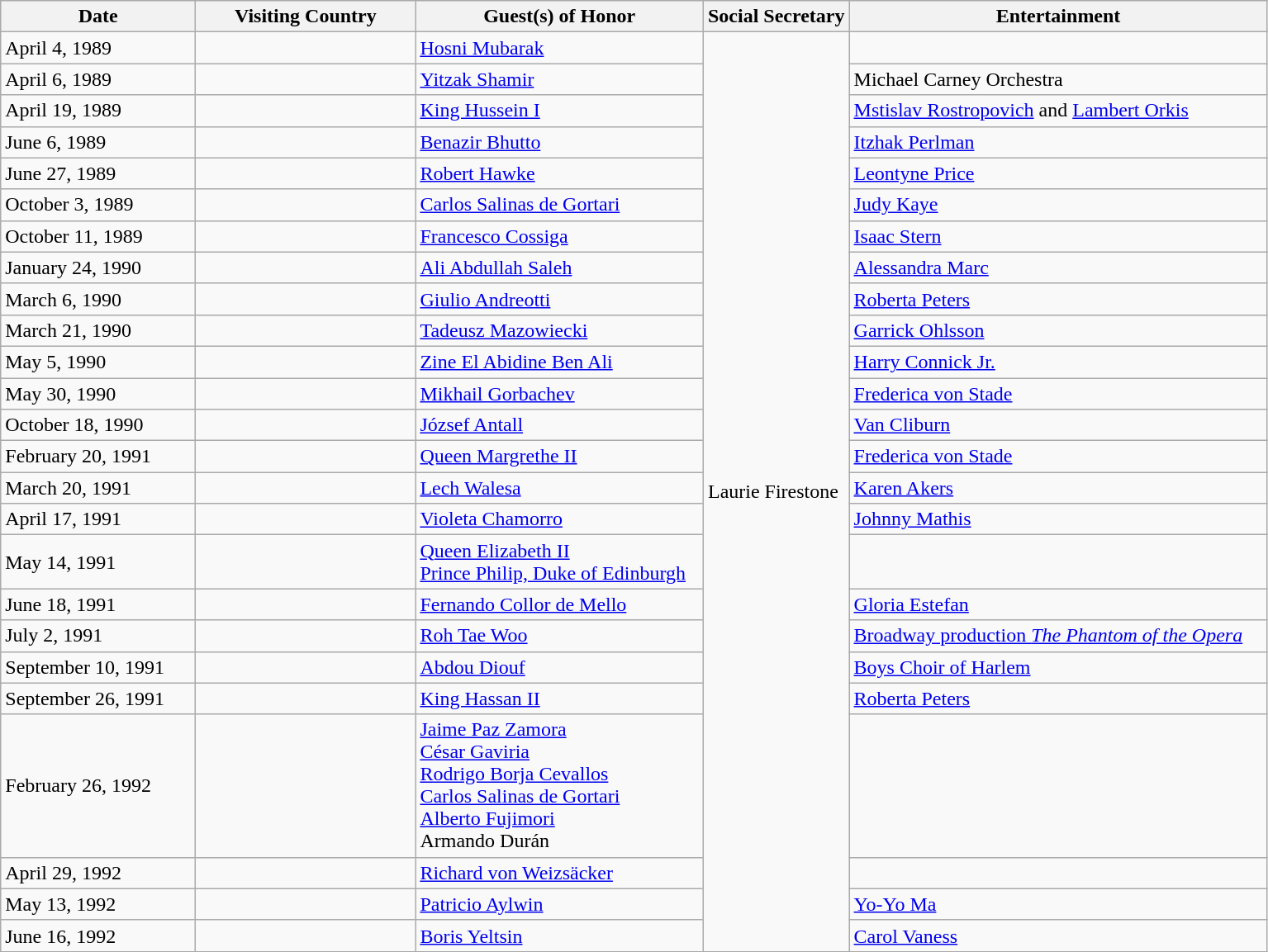<table class="wikitable">
<tr>
<th scope="col" style="width:150px;">Date</th>
<th scope="col" style="width:170px;">Visiting Country</th>
<th scope="col" style="width:225px;">Guest(s) of Honor</th>
<th>Social Secretary</th>
<th scope="col" style="width:330px;">Entertainment</th>
</tr>
<tr>
<td>April 4, 1989</td>
<td></td>
<td><a href='#'>Hosni Mubarak</a></td>
<td rowspan="25">Laurie Firestone</td>
<td></td>
</tr>
<tr>
<td>April 6, 1989</td>
<td></td>
<td><a href='#'>Yitzak Shamir</a></td>
<td>Michael Carney Orchestra</td>
</tr>
<tr>
<td>April 19, 1989</td>
<td></td>
<td><a href='#'>King Hussein I</a></td>
<td><a href='#'>Mstislav Rostropovich</a> and <a href='#'>Lambert Orkis</a></td>
</tr>
<tr>
<td>June 6, 1989</td>
<td></td>
<td><a href='#'>Benazir Bhutto</a></td>
<td><a href='#'>Itzhak Perlman</a></td>
</tr>
<tr>
<td>June 27, 1989</td>
<td></td>
<td><a href='#'>Robert Hawke</a></td>
<td><a href='#'>Leontyne Price</a></td>
</tr>
<tr>
<td>October 3, 1989</td>
<td></td>
<td><a href='#'>Carlos Salinas de Gortari</a></td>
<td><a href='#'>Judy Kaye</a></td>
</tr>
<tr>
<td>October 11, 1989</td>
<td></td>
<td><a href='#'>Francesco Cossiga</a></td>
<td><a href='#'>Isaac Stern</a></td>
</tr>
<tr>
<td>January 24, 1990</td>
<td></td>
<td><a href='#'>Ali Abdullah Saleh</a></td>
<td><a href='#'>Alessandra Marc</a></td>
</tr>
<tr>
<td>March 6, 1990</td>
<td></td>
<td><a href='#'>Giulio Andreotti</a></td>
<td><a href='#'>Roberta Peters</a></td>
</tr>
<tr>
<td>March 21, 1990</td>
<td></td>
<td><a href='#'>Tadeusz Mazowiecki</a></td>
<td><a href='#'>Garrick Ohlsson</a></td>
</tr>
<tr>
<td>May 5, 1990</td>
<td></td>
<td><a href='#'>Zine El Abidine Ben Ali</a></td>
<td><a href='#'>Harry Connick Jr.</a></td>
</tr>
<tr>
<td>May 30, 1990</td>
<td></td>
<td><a href='#'>Mikhail Gorbachev</a></td>
<td><a href='#'>Frederica von Stade</a></td>
</tr>
<tr>
<td>October 18, 1990</td>
<td></td>
<td><a href='#'>József Antall</a></td>
<td><a href='#'>Van Cliburn</a></td>
</tr>
<tr>
<td>February 20, 1991</td>
<td></td>
<td><a href='#'>Queen Margrethe II</a></td>
<td><a href='#'>Frederica von Stade</a></td>
</tr>
<tr>
<td>March 20, 1991</td>
<td></td>
<td><a href='#'>Lech Walesa</a></td>
<td><a href='#'>Karen Akers</a></td>
</tr>
<tr>
<td>April 17, 1991</td>
<td></td>
<td><a href='#'>Violeta Chamorro</a></td>
<td><a href='#'>Johnny Mathis</a></td>
</tr>
<tr>
<td>May 14, 1991</td>
<td></td>
<td><a href='#'>Queen Elizabeth II</a><br><a href='#'>Prince Philip, Duke of Edinburgh</a></td>
<td></td>
</tr>
<tr>
<td>June 18, 1991</td>
<td></td>
<td><a href='#'>Fernando Collor de Mello</a></td>
<td><a href='#'>Gloria Estefan</a></td>
</tr>
<tr>
<td>July 2, 1991</td>
<td></td>
<td><a href='#'>Roh Tae Woo</a></td>
<td><a href='#'>Broadway production <em>The Phantom of the Opera</em></a></td>
</tr>
<tr>
<td>September 10, 1991</td>
<td></td>
<td><a href='#'>Abdou Diouf</a></td>
<td><a href='#'>Boys Choir of Harlem</a></td>
</tr>
<tr>
<td>September 26, 1991</td>
<td></td>
<td><a href='#'>King Hassan II</a></td>
<td><a href='#'>Roberta Peters</a></td>
</tr>
<tr>
<td>February 26, 1992</td>
<td><br><br><br><br><br></td>
<td><a href='#'>Jaime Paz Zamora</a><br><a href='#'>César Gaviria</a><br><a href='#'>Rodrigo Borja Cevallos</a><br><a href='#'>Carlos Salinas de Gortari</a><br><a href='#'>Alberto Fujimori</a><br>Armando Durán</td>
<td></td>
</tr>
<tr>
<td>April 29, 1992</td>
<td></td>
<td><a href='#'>Richard von Weizsäcker</a></td>
<td></td>
</tr>
<tr>
<td>May 13, 1992</td>
<td></td>
<td><a href='#'>Patricio Aylwin</a></td>
<td><a href='#'>Yo-Yo Ma</a></td>
</tr>
<tr>
<td>June 16, 1992</td>
<td></td>
<td><a href='#'>Boris Yeltsin</a></td>
<td><a href='#'>Carol Vaness</a></td>
</tr>
</table>
